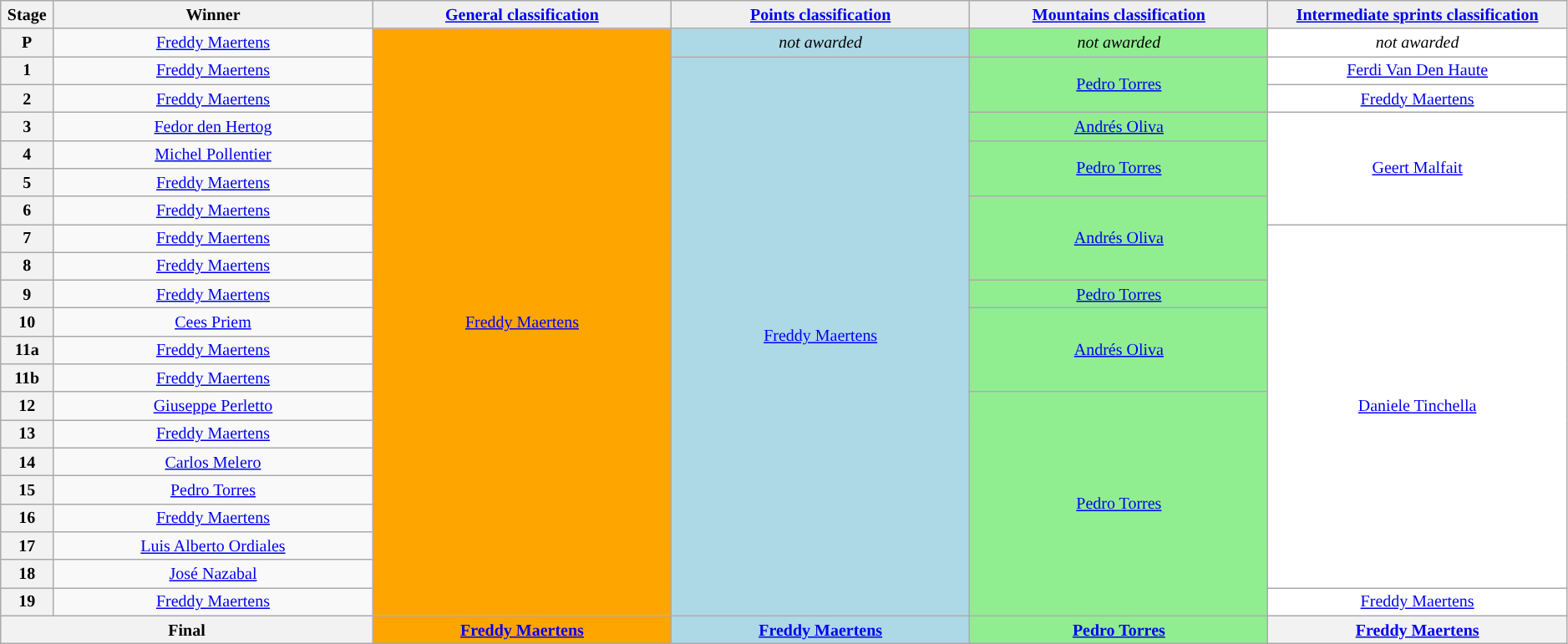<table class="wikitable" style="text-align: center; font-size:smaller;">
<tr style="background:#efefef;">
<th style="width:1%;">Stage</th>
<th style="width:15%;">Winner</th>
<th style="background:#efefef; width:14%;"><a href='#'>General classification</a><br></th>
<th style="background:#efefef; width:14%;"><a href='#'>Points classification</a><br></th>
<th style="background:#efefef; width:14%;"><a href='#'>Mountains classification</a><br></th>
<th style="background:#efefef; width:14%;"><a href='#'>Intermediate sprints classification</a></th>
</tr>
<tr>
<th>P</th>
<td><a href='#'>Freddy Maertens</a></td>
<td style="background:orange;" rowspan="21"><a href='#'>Freddy Maertens</a></td>
<td style="background:lightblue;" rowspan="1"><em>not awarded</em></td>
<td style="background:lightgreen;" rowspan="1"><em>not awarded</em></td>
<td style="background:white;" rowspan="1"><em>not awarded</em></td>
</tr>
<tr>
<th>1</th>
<td><a href='#'>Freddy Maertens</a></td>
<td style="background:lightblue;" rowspan="20"><a href='#'>Freddy Maertens</a></td>
<td style="background:lightgreen;" rowspan="2"><a href='#'>Pedro Torres</a></td>
<td style="background:white;" rowspan="1"><a href='#'>Ferdi Van Den Haute</a></td>
</tr>
<tr>
<th>2</th>
<td><a href='#'>Freddy Maertens</a></td>
<td style="background:white;" rowspan="1"><a href='#'>Freddy Maertens</a></td>
</tr>
<tr>
<th>3</th>
<td><a href='#'>Fedor den Hertog</a></td>
<td style="background:lightgreen;" rowspan="1"><a href='#'>Andrés Oliva</a></td>
<td style="background:white;" rowspan="4"><a href='#'>Geert Malfait</a></td>
</tr>
<tr>
<th>4</th>
<td><a href='#'>Michel Pollentier</a></td>
<td style="background:lightgreen;" rowspan="2"><a href='#'>Pedro Torres</a></td>
</tr>
<tr>
<th>5</th>
<td><a href='#'>Freddy Maertens</a></td>
</tr>
<tr>
<th>6</th>
<td><a href='#'>Freddy Maertens</a></td>
<td style="background:lightgreen;" rowspan="3"><a href='#'>Andrés Oliva</a></td>
</tr>
<tr>
<th>7</th>
<td><a href='#'>Freddy Maertens</a></td>
<td style="background:white;" rowspan="13"><a href='#'>Daniele Tinchella</a></td>
</tr>
<tr>
<th>8</th>
<td><a href='#'>Freddy Maertens</a></td>
</tr>
<tr>
<th>9</th>
<td><a href='#'>Freddy Maertens</a></td>
<td style="background:lightgreen;" rowspan="1"><a href='#'>Pedro Torres</a></td>
</tr>
<tr>
<th>10</th>
<td><a href='#'>Cees Priem</a></td>
<td style="background:lightgreen;" rowspan="3"><a href='#'>Andrés Oliva</a></td>
</tr>
<tr>
<th>11a</th>
<td><a href='#'>Freddy Maertens</a></td>
</tr>
<tr>
<th>11b</th>
<td><a href='#'>Freddy Maertens</a></td>
</tr>
<tr>
<th>12</th>
<td><a href='#'>Giuseppe Perletto</a></td>
<td style="background:lightgreen;" rowspan="8"><a href='#'>Pedro Torres</a></td>
</tr>
<tr>
<th>13</th>
<td><a href='#'>Freddy Maertens</a></td>
</tr>
<tr>
<th>14</th>
<td><a href='#'>Carlos Melero</a></td>
</tr>
<tr>
<th>15</th>
<td><a href='#'>Pedro Torres</a></td>
</tr>
<tr>
<th>16</th>
<td><a href='#'>Freddy Maertens</a></td>
</tr>
<tr>
<th>17</th>
<td><a href='#'>Luis Alberto Ordiales</a></td>
</tr>
<tr>
<th>18</th>
<td><a href='#'>José Nazabal</a></td>
</tr>
<tr>
<th>19</th>
<td><a href='#'>Freddy Maertens</a></td>
<td style="background:white;" rowspan="1"><a href='#'>Freddy Maertens</a></td>
</tr>
<tr>
<th colspan=2><strong>Final</strong></th>
<th style="background:orange"><strong><a href='#'>Freddy Maertens</a></strong></th>
<th style="background:lightblue"><strong><a href='#'>Freddy Maertens</a></strong></th>
<th style="background:lightgreen"><strong><a href='#'>Pedro Torres</a></strong></th>
<th style="background:offwhite;"><strong><a href='#'>Freddy Maertens</a></strong></th>
</tr>
</table>
